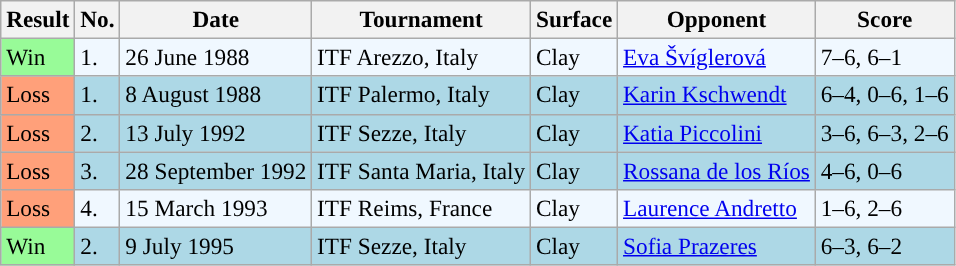<table class="sortable wikitable" style="font-size:97%;">
<tr>
<th>Result</th>
<th>No.</th>
<th>Date</th>
<th>Tournament</th>
<th>Surface</th>
<th>Opponent</th>
<th class="unsortable">Score</th>
</tr>
<tr style="background:#f0f8ff;">
<td style="background:#98fb98;">Win</td>
<td>1.</td>
<td>26 June 1988</td>
<td>ITF Arezzo, Italy</td>
<td>Clay</td>
<td> <a href='#'>Eva Švíglerová</a></td>
<td>7–6, 6–1</td>
</tr>
<tr style="background:lightblue;">
<td style="background:#ffa07a;">Loss</td>
<td>1.</td>
<td>8 August 1988</td>
<td>ITF Palermo, Italy</td>
<td>Clay</td>
<td> <a href='#'>Karin Kschwendt</a></td>
<td>6–4, 0–6, 1–6</td>
</tr>
<tr style="background:lightblue;">
<td style="background:#ffa07a;">Loss</td>
<td>2.</td>
<td>13 July 1992</td>
<td>ITF Sezze, Italy</td>
<td>Clay</td>
<td> <a href='#'>Katia Piccolini</a></td>
<td>3–6, 6–3, 2–6</td>
</tr>
<tr style="background:lightblue">
<td style="background:#ffa07a;">Loss</td>
<td>3.</td>
<td>28 September 1992</td>
<td>ITF Santa Maria, Italy</td>
<td>Clay</td>
<td> <a href='#'>Rossana de los Ríos</a></td>
<td>4–6, 0–6</td>
</tr>
<tr style="background:#f0f8ff;">
<td style="background:#ffa07a;">Loss</td>
<td>4.</td>
<td>15 March 1993</td>
<td>ITF Reims, France</td>
<td>Clay</td>
<td> <a href='#'>Laurence Andretto</a></td>
<td>1–6, 2–6</td>
</tr>
<tr style="background:lightblue">
<td style="background:#98fb98;">Win</td>
<td>2.</td>
<td>9 July 1995</td>
<td>ITF Sezze, Italy</td>
<td>Clay</td>
<td> <a href='#'>Sofia Prazeres</a></td>
<td>6–3, 6–2</td>
</tr>
</table>
